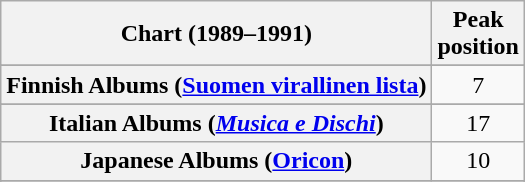<table class="wikitable sortable plainrowheaders" style="text-align:center">
<tr>
<th scope="col">Chart (1989–1991)</th>
<th scope="col">Peak<br>position</th>
</tr>
<tr>
</tr>
<tr>
</tr>
<tr>
</tr>
<tr>
<th scope="row">Finnish Albums (<a href='#'>Suomen virallinen lista</a>)</th>
<td>7</td>
</tr>
<tr>
</tr>
<tr>
</tr>
<tr>
<th scope="row">Italian Albums (<em><a href='#'>Musica e Dischi</a></em>)</th>
<td>17</td>
</tr>
<tr>
<th scope="row">Japanese Albums (<a href='#'>Oricon</a>)</th>
<td>10</td>
</tr>
<tr>
</tr>
<tr>
</tr>
<tr>
</tr>
<tr>
</tr>
<tr>
</tr>
<tr>
</tr>
</table>
